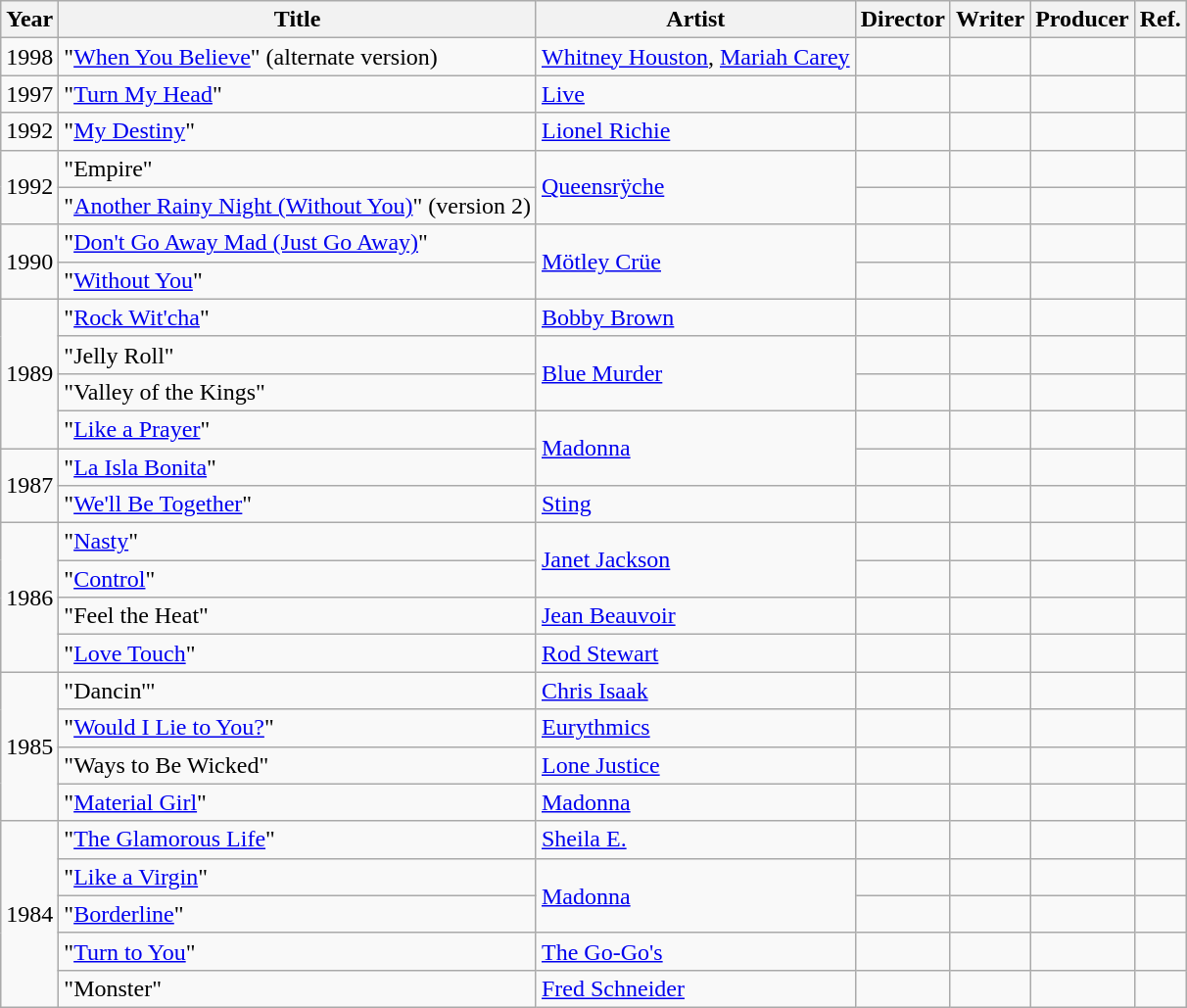<table class="wikitable">
<tr>
<th>Year</th>
<th>Title</th>
<th>Artist</th>
<th>Director</th>
<th>Writer</th>
<th>Producer</th>
<th>Ref.</th>
</tr>
<tr>
<td>1998</td>
<td>"<a href='#'>When You Believe</a>" (alternate version)</td>
<td><a href='#'>Whitney Houston</a>, <a href='#'>Mariah Carey</a></td>
<td></td>
<td></td>
<td></td>
<td></td>
</tr>
<tr>
<td>1997</td>
<td>"<a href='#'>Turn My Head</a>"</td>
<td><a href='#'>Live</a></td>
<td></td>
<td></td>
<td></td>
<td></td>
</tr>
<tr>
<td>1992</td>
<td>"<a href='#'>My Destiny</a>"</td>
<td><a href='#'>Lionel Richie</a></td>
<td></td>
<td></td>
<td></td>
<td></td>
</tr>
<tr>
<td rowspan="2">1992</td>
<td>"Empire"</td>
<td rowspan=2><a href='#'>Queensrÿche</a></td>
<td></td>
<td></td>
<td></td>
<td></td>
</tr>
<tr>
<td>"<a href='#'>Another Rainy Night (Without You)</a>" (version 2)</td>
<td></td>
<td></td>
<td></td>
<td></td>
</tr>
<tr>
<td rowspan="2">1990</td>
<td>"<a href='#'>Don't Go Away Mad (Just Go Away)</a>"</td>
<td rowspan=2><a href='#'>Mötley Crüe</a></td>
<td></td>
<td></td>
<td></td>
<td></td>
</tr>
<tr>
<td>"<a href='#'>Without You</a>"</td>
<td></td>
<td></td>
<td></td>
<td></td>
</tr>
<tr>
<td rowspan="4">1989</td>
<td>"<a href='#'>Rock Wit'cha</a>"</td>
<td><a href='#'>Bobby Brown</a></td>
<td></td>
<td></td>
<td></td>
<td></td>
</tr>
<tr>
<td>"Jelly Roll"</td>
<td rowspan=2><a href='#'>Blue Murder</a></td>
<td></td>
<td></td>
<td></td>
<td></td>
</tr>
<tr>
<td>"Valley of the Kings"</td>
<td></td>
<td></td>
<td></td>
<td></td>
</tr>
<tr>
<td>"<a href='#'>Like a Prayer</a>"</td>
<td rowspan=2><a href='#'>Madonna</a></td>
<td></td>
<td></td>
<td></td>
<td></td>
</tr>
<tr>
<td rowspan="2">1987</td>
<td>"<a href='#'>La Isla Bonita</a>"</td>
<td></td>
<td></td>
<td></td>
<td></td>
</tr>
<tr>
<td>"<a href='#'>We'll Be Together</a>"</td>
<td><a href='#'>Sting</a></td>
<td></td>
<td></td>
<td></td>
<td></td>
</tr>
<tr>
<td rowspan="4">1986</td>
<td>"<a href='#'>Nasty</a>"</td>
<td rowspan=2><a href='#'>Janet Jackson</a></td>
<td></td>
<td></td>
<td></td>
<td></td>
</tr>
<tr>
<td>"<a href='#'>Control</a>"</td>
<td></td>
<td></td>
<td></td>
<td></td>
</tr>
<tr>
<td>"Feel the Heat"</td>
<td><a href='#'>Jean Beauvoir</a></td>
<td></td>
<td></td>
<td></td>
<td></td>
</tr>
<tr>
<td>"<a href='#'>Love Touch</a>"</td>
<td><a href='#'>Rod Stewart</a></td>
<td></td>
<td></td>
<td></td>
<td></td>
</tr>
<tr>
<td rowspan="4">1985</td>
<td>"Dancin'"</td>
<td><a href='#'>Chris Isaak</a></td>
<td></td>
<td></td>
<td></td>
<td></td>
</tr>
<tr>
<td>"<a href='#'>Would I Lie to You?</a>"</td>
<td><a href='#'>Eurythmics</a></td>
<td></td>
<td></td>
<td></td>
<td></td>
</tr>
<tr>
<td>"Ways to Be Wicked"</td>
<td><a href='#'>Lone Justice</a></td>
<td></td>
<td></td>
<td></td>
<td></td>
</tr>
<tr>
<td>"<a href='#'>Material Girl</a>"</td>
<td><a href='#'>Madonna</a></td>
<td></td>
<td></td>
<td></td>
<td></td>
</tr>
<tr>
<td rowspan="5">1984</td>
<td>"<a href='#'>The Glamorous Life</a>"</td>
<td><a href='#'>Sheila E.</a></td>
<td></td>
<td></td>
<td></td>
<td></td>
</tr>
<tr>
<td>"<a href='#'>Like a Virgin</a>"</td>
<td rowspan=2><a href='#'>Madonna</a></td>
<td></td>
<td></td>
<td></td>
<td></td>
</tr>
<tr>
<td>"<a href='#'>Borderline</a>"</td>
<td></td>
<td></td>
<td></td>
<td></td>
</tr>
<tr>
<td>"<a href='#'>Turn to You</a>"</td>
<td><a href='#'>The Go-Go's</a></td>
<td></td>
<td></td>
<td></td>
<td></td>
</tr>
<tr>
<td>"Monster"</td>
<td><a href='#'>Fred Schneider</a></td>
<td></td>
<td></td>
<td></td>
<td></td>
</tr>
</table>
